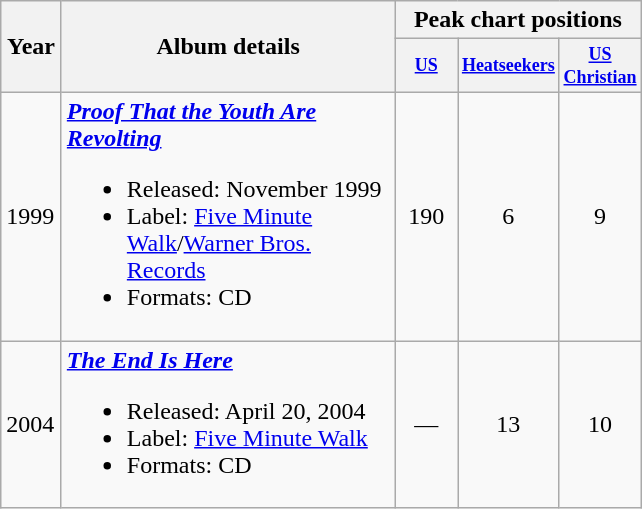<table class ="wikitable">
<tr>
<th rowspan="2" style="width:33px;">Year</th>
<th rowspan="2" style="width:215px;">Album details</th>
<th colspan="3">Peak chart positions</th>
</tr>
<tr>
<th style="width:3em;font-size:75%"><a href='#'>US</a><br></th>
<th style="width:3em;font-size:75%"><a href='#'>Heatseekers</a><br></th>
<th style="width:3em;font-size:75%"><a href='#'>US Christian</a><br></th>
</tr>
<tr>
<td>1999</td>
<td><strong><em><a href='#'>Proof That the Youth Are Revolting</a></em></strong><br><ul><li>Released: November 1999</li><li>Label: <a href='#'>Five Minute Walk</a>/<a href='#'>Warner Bros. Records</a></li><li>Formats: CD</li></ul></td>
<td style="text-align:center;">190</td>
<td style="text-align:center;">6</td>
<td style="text-align:center;">9</td>
</tr>
<tr>
<td>2004</td>
<td><strong><em><a href='#'>The End Is Here</a></em></strong><br><ul><li>Released: April 20, 2004</li><li>Label: <a href='#'>Five Minute Walk</a></li><li>Formats: CD</li></ul></td>
<td style="text-align:center;">—</td>
<td style="text-align:center;">13</td>
<td style="text-align:center;">10</td>
</tr>
</table>
